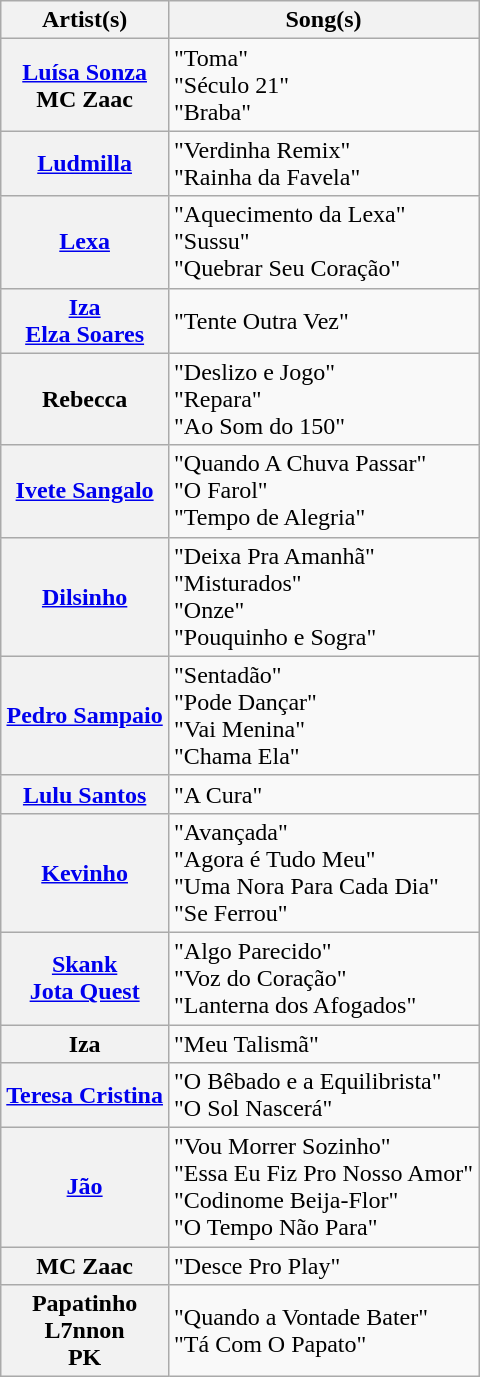<table class="wikitable plainrowheaders">
<tr>
<th scope="col">Artist(s)</th>
<th scope="col">Song(s)</th>
</tr>
<tr>
<th scope="row"><a href='#'>Luísa Sonza</a><br>MC Zaac</th>
<td>"Toma"<br>"Século 21"<br>"Braba"</td>
</tr>
<tr>
<th scope="row"><a href='#'>Ludmilla</a></th>
<td>"Verdinha Remix"<br>"Rainha da Favela"</td>
</tr>
<tr>
<th scope="row"><a href='#'>Lexa</a></th>
<td>"Aquecimento da Lexa"<br>"Sussu"<br>"Quebrar Seu Coração"</td>
</tr>
<tr>
<th scope="row"><a href='#'>Iza</a><br><a href='#'>Elza Soares</a></th>
<td>"Tente Outra Vez"</td>
</tr>
<tr>
<th scope="row">Rebecca</th>
<td>"Deslizo e Jogo"<br>"Repara"<br>"Ao Som do 150"</td>
</tr>
<tr>
<th scope="row"><a href='#'>Ivete Sangalo</a></th>
<td>"Quando A Chuva Passar"<br>"O Farol"<br>"Tempo de Alegria"</td>
</tr>
<tr>
<th scope="row"><a href='#'>Dilsinho</a></th>
<td>"Deixa Pra Amanhã"<br>"Misturados"<br>"Onze"<br>"Pouquinho e Sogra"</td>
</tr>
<tr>
<th scope="row"><a href='#'>Pedro Sampaio</a></th>
<td>"Sentadão"<br>"Pode Dançar"<br>"Vai Menina"<br>"Chama Ela"</td>
</tr>
<tr>
<th scope="row"><a href='#'>Lulu Santos</a></th>
<td>"A Cura"</td>
</tr>
<tr>
<th scope="row"><a href='#'>Kevinho</a></th>
<td>"Avançada"<br>"Agora é Tudo Meu"<br>"Uma Nora Para Cada Dia"<br>"Se Ferrou"</td>
</tr>
<tr>
<th scope="row"><a href='#'>Skank</a><br><a href='#'>Jota Quest</a></th>
<td>"Algo Parecido"<br>"Voz do Coração"<br>"Lanterna dos Afogados"</td>
</tr>
<tr>
<th scope="row">Iza</th>
<td>"Meu Talismã"</td>
</tr>
<tr>
<th scope="row"><a href='#'>Teresa Cristina</a></th>
<td>"O Bêbado e a Equilibrista"<br>"O Sol Nascerá"</td>
</tr>
<tr>
<th scope="row"><a href='#'>Jão</a></th>
<td>"Vou Morrer Sozinho"<br>"Essa Eu Fiz Pro Nosso Amor"<br>"Codinome Beija-Flor"<br>"O Tempo Não Para"</td>
</tr>
<tr>
<th scope="row">MC Zaac</th>
<td>"Desce Pro Play"</td>
</tr>
<tr>
<th scope="row">Papatinho<br>L7nnon<br>PK</th>
<td>"Quando a Vontade Bater"<br>"Tá Com O Papato"</td>
</tr>
</table>
